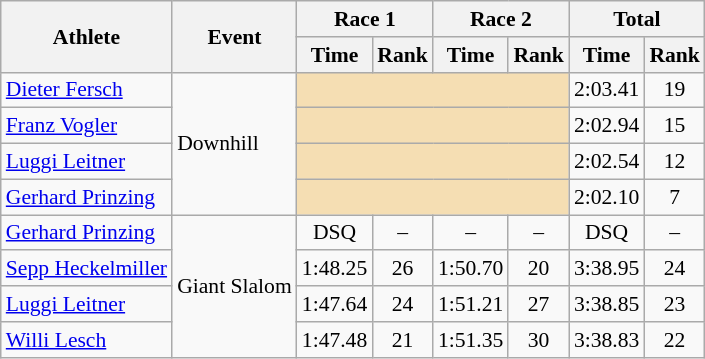<table class="wikitable" style="font-size:90%">
<tr>
<th rowspan="2">Athlete</th>
<th rowspan="2">Event</th>
<th colspan="2">Race 1</th>
<th colspan="2">Race 2</th>
<th colspan="2">Total</th>
</tr>
<tr>
<th>Time</th>
<th>Rank</th>
<th>Time</th>
<th>Rank</th>
<th>Time</th>
<th>Rank</th>
</tr>
<tr>
<td><a href='#'>Dieter Fersch</a></td>
<td rowspan="4">Downhill</td>
<td colspan="4" bgcolor="wheat"></td>
<td align="center">2:03.41</td>
<td align="center">19</td>
</tr>
<tr>
<td><a href='#'>Franz Vogler</a></td>
<td colspan="4" bgcolor="wheat"></td>
<td align="center">2:02.94</td>
<td align="center">15</td>
</tr>
<tr>
<td><a href='#'>Luggi Leitner</a></td>
<td colspan="4" bgcolor="wheat"></td>
<td align="center">2:02.54</td>
<td align="center">12</td>
</tr>
<tr>
<td><a href='#'>Gerhard Prinzing</a></td>
<td colspan="4" bgcolor="wheat"></td>
<td align="center">2:02.10</td>
<td align="center">7</td>
</tr>
<tr>
<td><a href='#'>Gerhard Prinzing</a></td>
<td rowspan="4">Giant Slalom</td>
<td align="center">DSQ</td>
<td align="center">–</td>
<td align="center">–</td>
<td align="center">–</td>
<td align="center">DSQ</td>
<td align="center">–</td>
</tr>
<tr>
<td><a href='#'>Sepp Heckelmiller</a></td>
<td align="center">1:48.25</td>
<td align="center">26</td>
<td align="center">1:50.70</td>
<td align="center">20</td>
<td align="center">3:38.95</td>
<td align="center">24</td>
</tr>
<tr>
<td><a href='#'>Luggi Leitner</a></td>
<td align="center">1:47.64</td>
<td align="center">24</td>
<td align="center">1:51.21</td>
<td align="center">27</td>
<td align="center">3:38.85</td>
<td align="center">23</td>
</tr>
<tr>
<td><a href='#'>Willi Lesch</a></td>
<td align="center">1:47.48</td>
<td align="center">21</td>
<td align="center">1:51.35</td>
<td align="center">30</td>
<td align="center">3:38.83</td>
<td align="center">22</td>
</tr>
</table>
